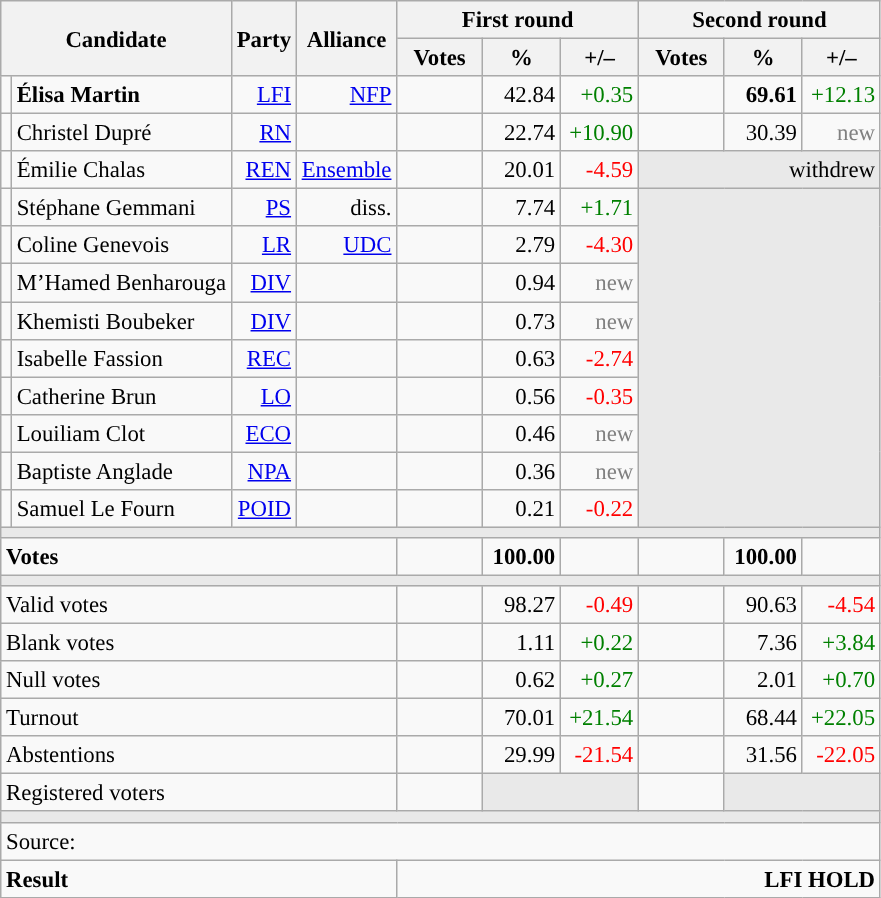<table class="wikitable" style="text-align:right;font-size:95%;">
<tr>
<th rowspan="2" colspan="2">Candidate</th>
<th colspan="1" rowspan="2">Party</th>
<th colspan="1" rowspan="2">Alliance</th>
<th colspan="3">First round</th>
<th colspan="3">Second round</th>
</tr>
<tr>
<th style="width:50px;">Votes</th>
<th style="width:45px;">%</th>
<th style="width:45px;">+/–</th>
<th style="width:50px;">Votes</th>
<th style="width:45px;">%</th>
<th style="width:45px;">+/–</th>
</tr>
<tr>
<td style="color:inherit;background:"></td>
<td style="text-align:left;"><strong>Élisa Martin</strong></td>
<td><a href='#'>LFI</a></td>
<td><a href='#'>NFP</a></td>
<td></td>
<td>42.84</td>
<td style="color:green;">+0.35</td>
<td><strong></strong></td>
<td><strong>69.61</strong></td>
<td style="color:green;">+12.13</td>
</tr>
<tr>
<td style="color:inherit;background:"></td>
<td style="text-align:left;">Christel Dupré</td>
<td><a href='#'>RN</a></td>
<td></td>
<td></td>
<td>22.74</td>
<td style="color:green;">+10.90</td>
<td></td>
<td>30.39</td>
<td style="color:grey;">new</td>
</tr>
<tr>
<td style="color:inherit;background:"></td>
<td style="text-align:left;">Émilie Chalas</td>
<td><a href='#'>REN</a></td>
<td><a href='#'>Ensemble</a></td>
<td></td>
<td>20.01</td>
<td style="color:red;">-4.59</td>
<td colspan="3" style="background:#E9E9E9;">withdrew</td>
</tr>
<tr>
<td style="color:inherit;background:"></td>
<td style="text-align:left;">Stéphane Gemmani</td>
<td><a href='#'>PS</a></td>
<td>diss.</td>
<td></td>
<td>7.74</td>
<td style="color:green;">+1.71</td>
<td colspan="3" rowspan="9" style="background:#E9E9E9;"></td>
</tr>
<tr>
<td style="color:inherit;background:"></td>
<td style="text-align:left;">Coline Genevois</td>
<td><a href='#'>LR</a></td>
<td><a href='#'>UDC</a></td>
<td></td>
<td>2.79</td>
<td style="color:red;">-4.30</td>
</tr>
<tr>
<td style="color:inherit;background:"></td>
<td style="text-align:left;">M’Hamed Benharouga</td>
<td><a href='#'>DIV</a></td>
<td></td>
<td></td>
<td>0.94</td>
<td style="color:grey;">new</td>
</tr>
<tr>
<td style="color:inherit;background:"></td>
<td style="text-align:left;">Khemisti Boubeker</td>
<td><a href='#'>DIV</a></td>
<td></td>
<td></td>
<td>0.73</td>
<td style="color:grey;">new</td>
</tr>
<tr>
<td style="color:inherit;background:"></td>
<td style="text-align:left;">Isabelle Fassion</td>
<td><a href='#'>REC</a></td>
<td></td>
<td></td>
<td>0.63</td>
<td style="color:red;">-2.74</td>
</tr>
<tr>
<td style="color:inherit;background:"></td>
<td style="text-align:left;">Catherine Brun</td>
<td><a href='#'>LO</a></td>
<td></td>
<td></td>
<td>0.56</td>
<td style="color:red;">-0.35</td>
</tr>
<tr>
<td style="color:inherit;background:"></td>
<td style="text-align:left;">Louiliam Clot</td>
<td><a href='#'>ECO</a></td>
<td></td>
<td></td>
<td>0.46</td>
<td style="color:grey;">new</td>
</tr>
<tr>
<td style="color:inherit;background:"></td>
<td style="text-align:left;">Baptiste Anglade</td>
<td><a href='#'>NPA</a></td>
<td></td>
<td></td>
<td>0.36</td>
<td style="color:grey;">new</td>
</tr>
<tr>
<td style="color:inherit;background:"></td>
<td style="text-align:left;">Samuel Le Fourn</td>
<td><a href='#'>POID</a></td>
<td></td>
<td></td>
<td>0.21</td>
<td style="color:red;">-0.22</td>
</tr>
<tr>
<td colspan="10" style="background:#E9E9E9;"></td>
</tr>
<tr style="font-weight:bold;">
<td colspan="4" style="text-align:left;">Votes</td>
<td></td>
<td>100.00</td>
<td></td>
<td></td>
<td>100.00</td>
<td></td>
</tr>
<tr>
<td colspan="10" style="background:#E9E9E9;"></td>
</tr>
<tr>
<td colspan="4" style="text-align:left;">Valid votes</td>
<td></td>
<td>98.27</td>
<td style="color:red;">-0.49</td>
<td></td>
<td>90.63</td>
<td style="color:red;">-4.54</td>
</tr>
<tr>
<td colspan="4" style="text-align:left;">Blank votes</td>
<td></td>
<td>1.11</td>
<td style="color:green;">+0.22</td>
<td></td>
<td>7.36</td>
<td style="color:green;">+3.84</td>
</tr>
<tr>
<td colspan="4" style="text-align:left;">Null votes</td>
<td></td>
<td>0.62</td>
<td style="color:green;">+0.27</td>
<td></td>
<td>2.01</td>
<td style="color:green;">+0.70</td>
</tr>
<tr>
<td colspan="4" style="text-align:left;">Turnout</td>
<td></td>
<td>70.01</td>
<td style="color:green;">+21.54</td>
<td></td>
<td>68.44</td>
<td style="color:green;">+22.05</td>
</tr>
<tr>
<td colspan="4" style="text-align:left;">Abstentions</td>
<td></td>
<td>29.99</td>
<td style="color:red;">-21.54</td>
<td></td>
<td>31.56</td>
<td style="color:red;">-22.05</td>
</tr>
<tr>
<td colspan="4" style="text-align:left;">Registered voters</td>
<td></td>
<td colspan="2" style="background:#E9E9E9;"></td>
<td></td>
<td colspan="2" style="background:#E9E9E9;"></td>
</tr>
<tr>
<td colspan="10" style="background:#E9E9E9;"></td>
</tr>
<tr>
<td colspan="10" style="text-align:left;">Source: </td>
</tr>
<tr style="font-weight:bold">
<td colspan="4" style="text-align:left;">Result</td>
<td colspan="6" style="background-color:">LFI HOLD</td>
</tr>
</table>
